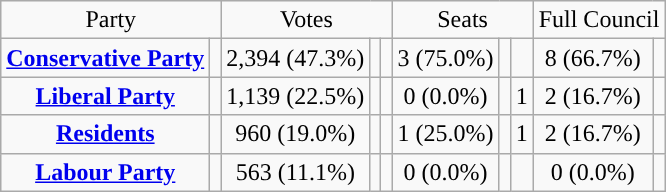<table class=wikitable style="text-align:center;">
<tr>
<td colspan=2>Party</td>
<td colspan=3>Votes</td>
<td colspan=3>Seats</td>
<td colspan=3>Full Council</td>
</tr>
<tr>
<td><strong><a href='#'>Conservative Party</a></strong></td>
<td style="background:"></td>
<td>2,394 (47.3%)</td>
<td></td>
<td></td>
<td>3 (75.0%)</td>
<td></td>
<td></td>
<td>8 (66.7%)</td>
<td></td>
</tr>
<tr>
<td><strong><a href='#'>Liberal Party</a></strong></td>
<td style="background:"></td>
<td>1,139 (22.5%)</td>
<td></td>
<td></td>
<td>0 (0.0%)</td>
<td></td>
<td> 1</td>
<td>2 (16.7%)</td>
<td></td>
</tr>
<tr>
<td><strong><a href='#'>Residents</a></strong></td>
<td style="background:"></td>
<td>960 (19.0%)</td>
<td></td>
<td></td>
<td>1 (25.0%)</td>
<td></td>
<td> 1</td>
<td>2 (16.7%)</td>
<td></td>
</tr>
<tr>
<td><strong><a href='#'>Labour Party</a></strong></td>
<td style="background:"></td>
<td>563 (11.1%)</td>
<td></td>
<td></td>
<td>0 (0.0%)</td>
<td></td>
<td></td>
<td>0 (0.0%)</td>
<td></td>
</tr>
</table>
